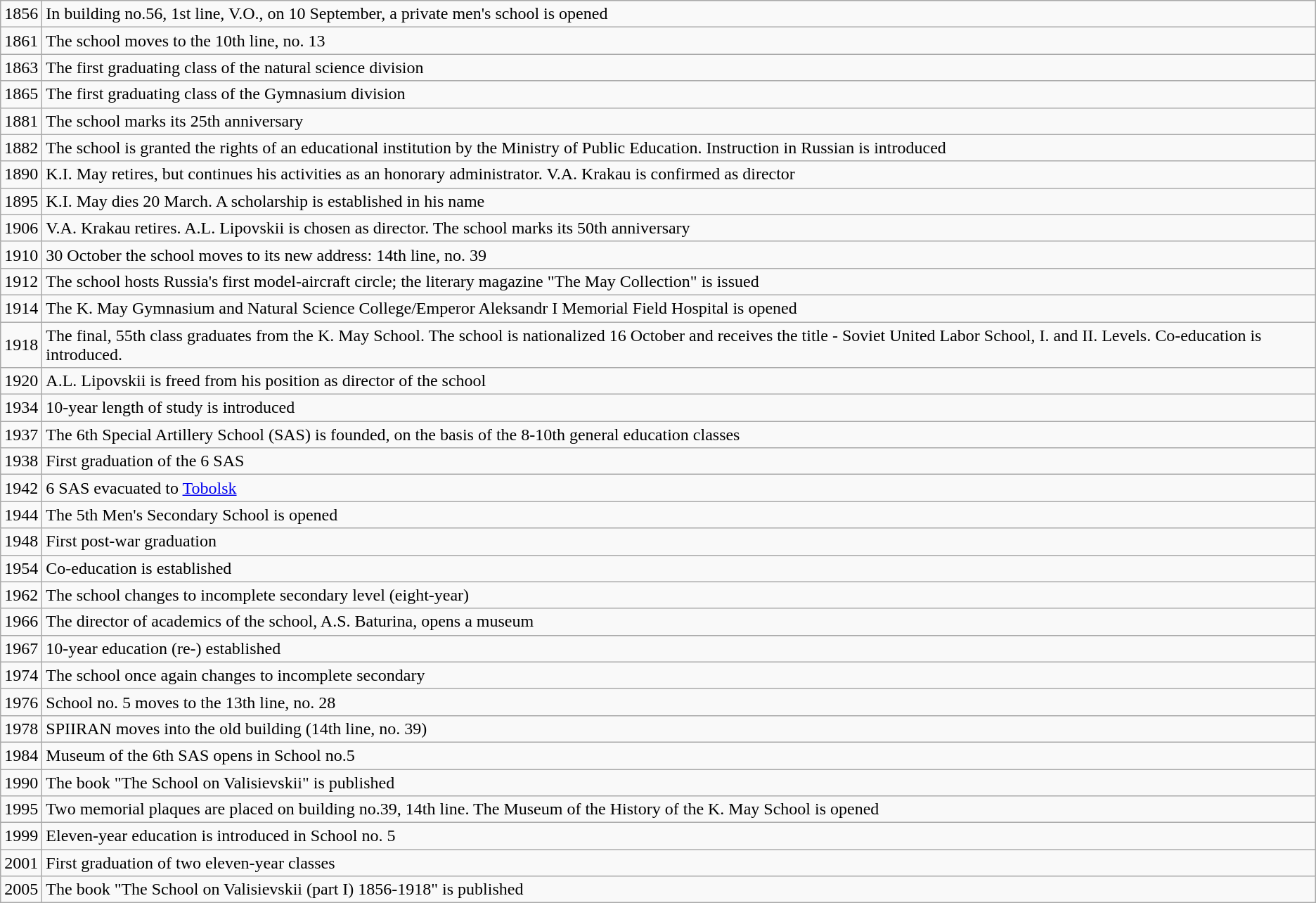<table class="wikitable">
<tr>
<td>1856</td>
<td>In building no.56, 1st line, V.O., on 10 September, a private men's school is opened</td>
</tr>
<tr>
<td>1861</td>
<td>The school moves to the 10th line, no. 13</td>
</tr>
<tr>
<td>1863</td>
<td>The first graduating class of the natural science division</td>
</tr>
<tr>
<td>1865</td>
<td>The first graduating class of the Gymnasium division</td>
</tr>
<tr>
<td>1881</td>
<td>The school marks its 25th anniversary</td>
</tr>
<tr>
<td>1882</td>
<td>The school is granted the rights of an educational institution by the Ministry of Public Education. Instruction in Russian is introduced</td>
</tr>
<tr>
<td>1890</td>
<td>K.I. May retires, but continues his activities as an honorary administrator. V.A. Krakau is confirmed as director</td>
</tr>
<tr>
<td>1895</td>
<td>K.I. May dies 20 March. A scholarship is established in his name</td>
</tr>
<tr>
<td>1906</td>
<td>V.A. Krakau retires. A.L. Lipovskii is chosen as director. The school marks its 50th anniversary</td>
</tr>
<tr>
<td>1910</td>
<td>30 October the school moves to its new address: 14th line, no. 39</td>
</tr>
<tr>
<td>1912</td>
<td>The school hosts Russia's first model-aircraft circle; the literary magazine "The May Collection" is issued</td>
</tr>
<tr>
<td>1914</td>
<td>The K. May Gymnasium and Natural Science College/Emperor Aleksandr I Memorial Field Hospital is opened</td>
</tr>
<tr>
<td>1918</td>
<td>The final, 55th class graduates from the K. May School. The school is nationalized 16 October and receives the title - Soviet United Labor School, I. and II. Levels. Co-education is introduced.</td>
</tr>
<tr>
<td>1920</td>
<td>A.L. Lipovskii is freed from his position as director of the school</td>
</tr>
<tr>
<td>1934</td>
<td>10-year length of study is introduced</td>
</tr>
<tr>
<td>1937</td>
<td>The 6th Special Artillery School (SAS) is founded, on the basis of the 8-10th general education classes</td>
</tr>
<tr>
<td>1938</td>
<td>First graduation of the 6 SAS</td>
</tr>
<tr>
<td>1942</td>
<td>6 SAS evacuated to <a href='#'>Tobolsk</a></td>
</tr>
<tr>
<td>1944</td>
<td>The 5th Men's Secondary School is opened</td>
</tr>
<tr>
<td>1948</td>
<td>First post-war graduation</td>
</tr>
<tr>
<td>1954</td>
<td>Co-education is established</td>
</tr>
<tr>
<td>1962</td>
<td>The school changes to incomplete secondary level (eight-year)</td>
</tr>
<tr>
<td>1966</td>
<td>The director of academics of the school, A.S. Baturina, opens a museum</td>
</tr>
<tr>
<td>1967</td>
<td>10-year education (re-) established</td>
</tr>
<tr>
<td>1974</td>
<td>The school once again changes to incomplete secondary</td>
</tr>
<tr>
<td>1976</td>
<td>School no. 5 moves to the 13th line, no. 28</td>
</tr>
<tr>
<td>1978</td>
<td>SPIIRAN moves into the old building (14th line, no. 39)</td>
</tr>
<tr>
<td>1984</td>
<td>Museum of the 6th SAS opens in School no.5</td>
</tr>
<tr>
<td>1990</td>
<td>The book "The School on Valisievskii" is published</td>
</tr>
<tr>
<td>1995</td>
<td>Two memorial plaques are placed on building no.39, 14th line. The Museum of the History of the K. May School is opened</td>
</tr>
<tr>
<td>1999</td>
<td>Eleven-year education is introduced in School no. 5</td>
</tr>
<tr>
<td>2001</td>
<td>First graduation of two eleven-year classes</td>
</tr>
<tr>
<td>2005</td>
<td>The book "The School on Valisievskii (part I) 1856-1918" is published</td>
</tr>
</table>
